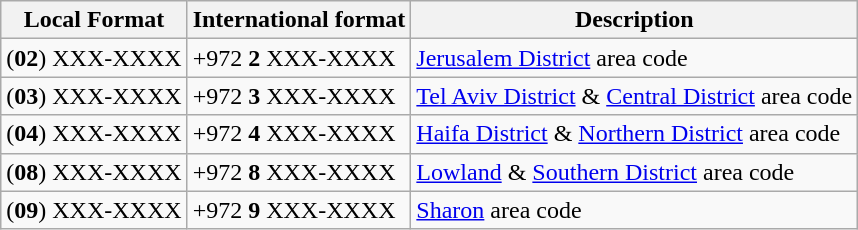<table class="wikitable" align="center">
<tr>
<th scope="col">Local Format</th>
<th scope="col">International format</th>
<th scope="col">Description</th>
</tr>
<tr>
<td>(<strong>02</strong>) XXX-XXXX</td>
<td>+972 <strong>2</strong> XXX-XXXX</td>
<td><a href='#'>Jerusalem District</a> area code</td>
</tr>
<tr>
<td>(<strong>03</strong>) XXX-XXXX</td>
<td>+972 <strong>3</strong> XXX-XXXX</td>
<td><a href='#'>Tel Aviv District</a> & <a href='#'>Central District</a> area code</td>
</tr>
<tr>
<td>(<strong>04</strong>) XXX-XXXX</td>
<td>+972 <strong>4</strong> XXX-XXXX</td>
<td><a href='#'>Haifa District</a> & <a href='#'>Northern District</a> area code</td>
</tr>
<tr>
<td>(<strong>08</strong>) XXX-XXXX</td>
<td>+972 <strong>8</strong> XXX-XXXX</td>
<td><a href='#'>Lowland</a> & <a href='#'>Southern District</a> area code</td>
</tr>
<tr>
<td>(<strong>09</strong>) XXX-XXXX</td>
<td>+972 <strong>9</strong> XXX-XXXX</td>
<td><a href='#'>Sharon</a> area code</td>
</tr>
</table>
